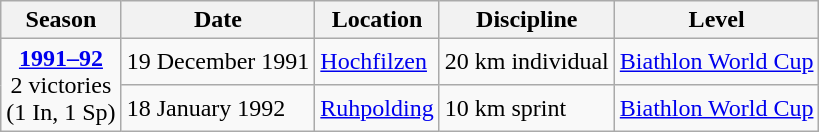<table class="wikitable">
<tr>
<th>Season</th>
<th>Date</th>
<th>Location</th>
<th>Discipline</th>
<th>Level</th>
</tr>
<tr>
<td rowspan="2" style="text-align:center;"><strong><a href='#'>1991–92</a></strong> <br> 2 victories <br> (1 In, 1 Sp)</td>
<td>19 December 1991</td>
<td> <a href='#'>Hochfilzen</a></td>
<td>20 km individual</td>
<td><a href='#'>Biathlon World Cup</a></td>
</tr>
<tr>
<td>18 January 1992</td>
<td> <a href='#'>Ruhpolding</a></td>
<td>10 km sprint</td>
<td><a href='#'>Biathlon World Cup</a></td>
</tr>
</table>
